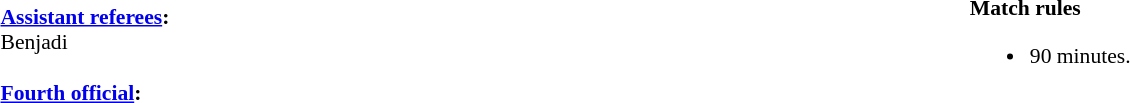<table style="width:100%;font-size:90%">
<tr>
<td><br><strong><a href='#'>Assistant referees</a>:</strong>
<br>Benjadi
<br>
<br><strong><a href='#'>Fourth official</a>:</strong>
<br></td>
<td><strong>Match rules</strong><br><ul><li>90 minutes.</li></ul></td>
</tr>
</table>
